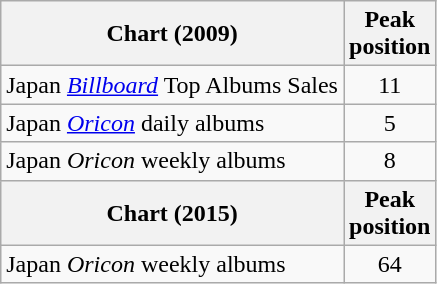<table class="wikitable">
<tr>
<th>Chart (2009)</th>
<th>Peak<br>position</th>
</tr>
<tr>
<td>Japan <em><a href='#'>Billboard</a></em> Top Albums Sales</td>
<td align="center">11</td>
</tr>
<tr>
<td>Japan <em><a href='#'>Oricon</a></em> daily albums</td>
<td align="center">5</td>
</tr>
<tr>
<td>Japan <em>Oricon</em> weekly albums</td>
<td align="center">8</td>
</tr>
<tr>
<th>Chart (2015)</th>
<th>Peak<br>position</th>
</tr>
<tr>
<td>Japan <em>Oricon</em> weekly albums</td>
<td align="center">64</td>
</tr>
</table>
